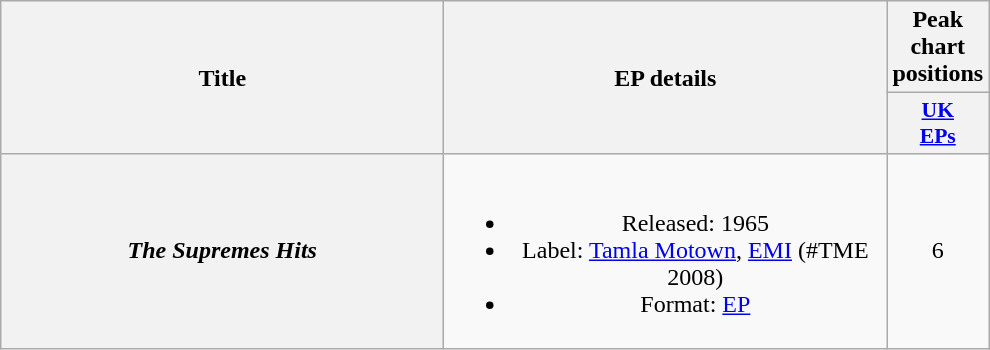<table class="wikitable plainrowheaders" style="text-align:center;">
<tr>
<th scope="col" rowspan="2" style="width:18em;">Title</th>
<th scope="col" rowspan="2" style="width:18em;">EP details</th>
<th scope="col" style="width:1em;">Peak<br>chart positions</th>
</tr>
<tr>
<th scope="col" style="width:2.6em; font-size:90%;"><a href='#'>UK<br>EPs</a><br></th>
</tr>
<tr>
<th scope="row"><em>The Supremes Hits</em></th>
<td><br><ul><li>Released: 1965</li><li>Label: <a href='#'>Tamla Motown</a>, <a href='#'>EMI</a> (#TME 2008)</li><li>Format: <a href='#'>EP</a></li></ul></td>
<td>6</td>
</tr>
</table>
